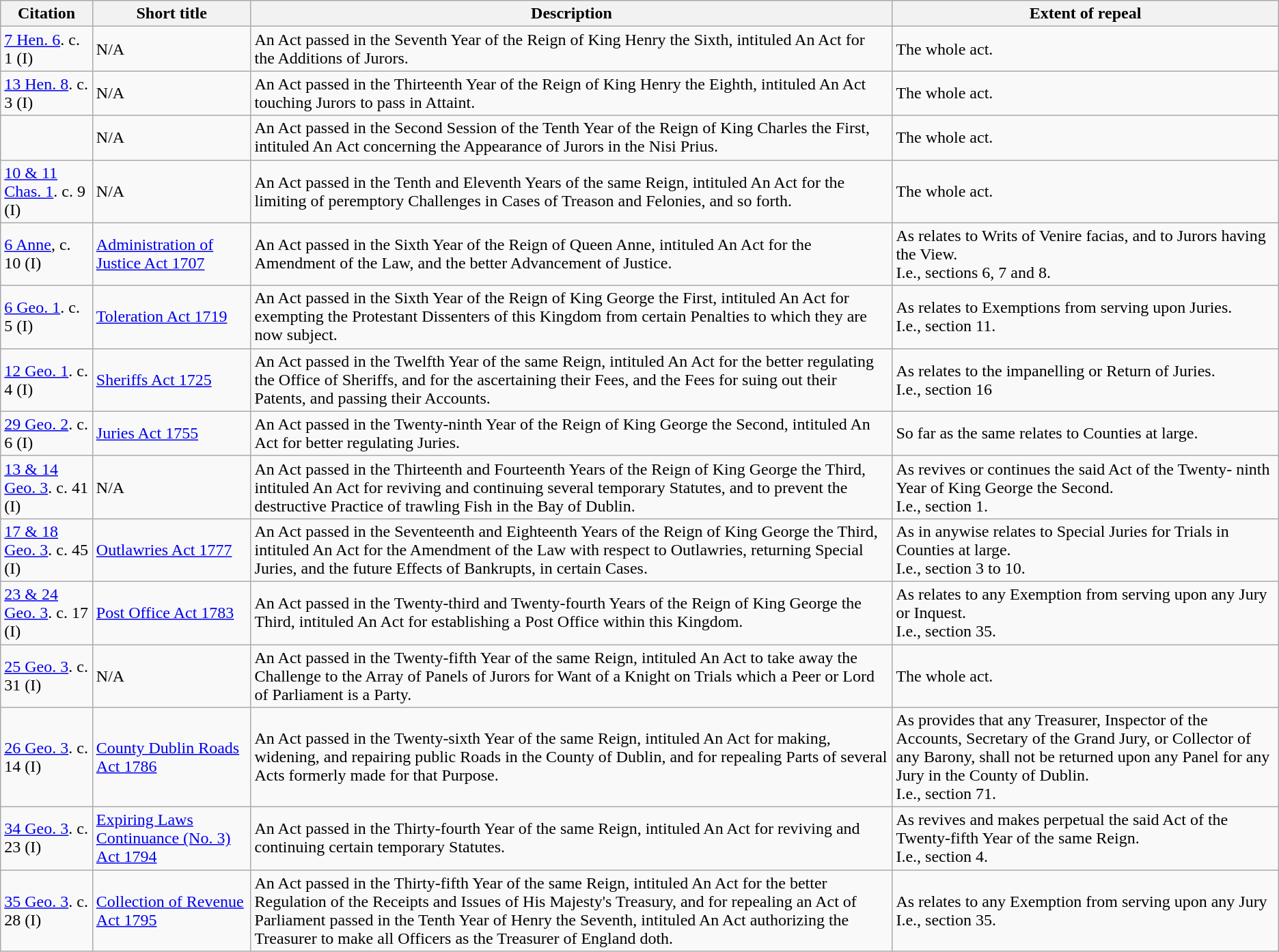<table class="wikitable">
<tr>
<th>Citation</th>
<th>Short title</th>
<th>Description</th>
<th>Extent of repeal</th>
</tr>
<tr>
<td><a href='#'>7 Hen. 6</a>. c. 1 (I)</td>
<td>N/A</td>
<td>An Act passed in the Seventh Year of the Reign of King Henry the Sixth, intituled An Act for the Additions of Jurors.</td>
<td>The whole act.</td>
</tr>
<tr>
<td><a href='#'>13 Hen. 8</a>. c. 3 (I)</td>
<td>N/A</td>
<td>An Act passed in the Thirteenth Year of the Reign of King Henry the Eighth, intituled An Act touching Jurors to pass in Attaint.</td>
<td>The whole act.</td>
</tr>
<tr>
<td></td>
<td>N/A</td>
<td>An Act passed in the Second Session of the Tenth Year of the Reign of King Charles the First, intituled An Act concerning the Appearance of Jurors in the Nisi Prius.</td>
<td>The whole act.</td>
</tr>
<tr>
<td><a href='#'>10 & 11 Chas. 1</a>. c. 9 (I)</td>
<td>N/A</td>
<td>An Act passed in the Tenth and Eleventh Years of the same Reign, intituled An Act for the limiting of peremptory Challenges in Cases of Treason and Felonies, and so forth.</td>
<td>The whole act.</td>
</tr>
<tr>
<td><a href='#'>6 Anne</a>, c. 10 (I)</td>
<td><a href='#'>Administration of Justice Act 1707</a></td>
<td>An Act passed in the Sixth Year of the Reign of Queen Anne, intituled An Act for the Amendment of the Law, and the better Advancement of Justice.</td>
<td>As relates to Writs of Venire facias, and to Jurors having the View.<br>I.e., sections 6, 7 and 8.</td>
</tr>
<tr>
<td><a href='#'>6 Geo. 1</a>. c. 5 (I)</td>
<td><a href='#'>Toleration Act 1719</a></td>
<td>An Act passed in the Sixth Year of the Reign of King George the First, intituled An Act for exempting the Protestant Dissenters of this Kingdom from certain Penalties to which they are now subject.</td>
<td>As relates to Exemptions from serving upon Juries.<br>I.e., section 11.</td>
</tr>
<tr>
<td><a href='#'>12 Geo. 1</a>. c. 4 (I)</td>
<td><a href='#'>Sheriffs Act 1725</a></td>
<td>An Act passed in the Twelfth Year of the same Reign, intituled An Act for the better regulating the Office of Sheriffs, and for the ascertaining their Fees, and the Fees for suing out their Patents, and passing their Accounts.</td>
<td>As relates to the impanelling or Return of Juries.<br>I.e., section 16</td>
</tr>
<tr>
<td><a href='#'>29 Geo. 2</a>. c.  6 (I)</td>
<td><a href='#'>Juries Act 1755</a></td>
<td>An Act passed in the Twenty-ninth Year of the Reign of King George the Second, intituled An Act for better regulating Juries.</td>
<td>So far as the same relates to Counties at large.</td>
</tr>
<tr>
<td><a href='#'>13 & 14 Geo. 3</a>. c. 41 (I)</td>
<td>N/A</td>
<td>An Act passed in the Thirteenth and Fourteenth Years of the Reign of King George the Third, intituled An Act for reviving and continuing several temporary Statutes, and to prevent the destructive Practice of trawling Fish in the Bay of Dublin.</td>
<td>As revives or continues the said Act of the Twenty- ninth Year of King George the Second.<br>I.e., section 1.</td>
</tr>
<tr>
<td><a href='#'>17 & 18 Geo. 3</a>. c. 45 (I)</td>
<td><a href='#'>Outlawries Act 1777</a></td>
<td>An Act passed in the Seventeenth and Eighteenth Years of the Reign of King George the Third, intituled An Act for the Amendment of the Law with respect to Outlawries, returning Special Juries, and the future Effects of Bankrupts, in certain Cases.</td>
<td>As in anywise relates to Special Juries for Trials in Counties at large.<br>I.e., section 3 to 10.</td>
</tr>
<tr>
<td><a href='#'>23 & 24 Geo. 3</a>. c. 17 (I)</td>
<td><a href='#'>Post Office Act 1783</a></td>
<td>An Act passed in the Twenty-third and Twenty-fourth Years of the Reign of King George the Third, intituled An Act for establishing a Post Office within this Kingdom.</td>
<td>As relates to any Exemption from serving upon any Jury or Inquest.<br>I.e., section 35.</td>
</tr>
<tr>
<td><a href='#'>25 Geo. 3</a>. c. 31 (I)</td>
<td>N/A</td>
<td>An Act passed in the Twenty-fifth Year of the same Reign, intituled An Act to take away the Challenge to the Array of Panels of Jurors for Want of a Knight on Trials which a Peer or Lord of Parliament is a Party.</td>
<td>The whole act.</td>
</tr>
<tr>
<td><a href='#'>26 Geo. 3</a>. c. 14 (I)</td>
<td><a href='#'>County Dublin Roads Act 1786</a></td>
<td>An Act passed in the Twenty-sixth Year of the same Reign, intituled An Act for making, widening, and repairing public Roads in the County of Dublin, and for repealing Parts of several Acts formerly made for that Purpose.</td>
<td>As provides that any Treasurer, Inspector of the Accounts, Secretary of the Grand Jury, or Collector of any Barony, shall not be returned upon any Panel for any Jury in the County of Dublin.<br>I.e., section 71.</td>
</tr>
<tr>
<td><a href='#'>34 Geo. 3</a>. c. 23 (I)</td>
<td><a href='#'>Expiring Laws Continuance (No. 3) Act 1794</a></td>
<td>An Act passed in the Thirty-fourth Year of the same Reign, intituled An Act for reviving and continuing certain temporary Statutes.</td>
<td>As revives and makes perpetual the said Act of the Twenty-fifth Year of the same Reign.<br>I.e., section 4.</td>
</tr>
<tr>
<td><a href='#'>35 Geo. 3</a>. c. 28 (I)</td>
<td><a href='#'>Collection of Revenue Act 1795</a></td>
<td>An Act passed in the Thirty-fifth Year of the same Reign, intituled An Act for the better Regulation of the Receipts and Issues of His Majesty's Treasury, and for repealing an Act of Parliament passed in the Tenth Year of Henry the Seventh, intituled An Act authorizing the Treasurer to make all Officers as the Treasurer of England doth.</td>
<td>As relates to any Exemption from serving upon any Jury<br>I.e., section 35.</td>
</tr>
</table>
